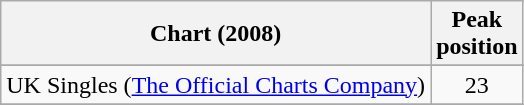<table class="wikitable sortable">
<tr>
<th align="left">Chart (2008)</th>
<th align="left">Peak<br>position</th>
</tr>
<tr>
</tr>
<tr>
</tr>
<tr>
</tr>
<tr>
</tr>
<tr>
</tr>
<tr>
<td align="left">UK Singles (<a href='#'>The Official Charts Company</a>)</td>
<td align="center">23</td>
</tr>
<tr>
</tr>
</table>
